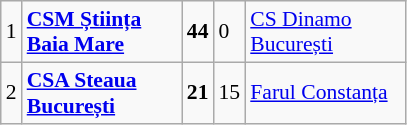<table class="wikitable gauche" cellpadding="0" cellspacing="0" style="font-size:90%;">
<tr>
<td>1</td>
<td width="100px"><strong><a href='#'>CSM Știința Baia Mare</a></strong></td>
<td><strong>44</strong></td>
<td>0</td>
<td width="100px"><a href='#'>CS Dinamo București</a></td>
</tr>
<tr>
<td>2</td>
<td><strong><a href='#'>CSA Steaua București</a></strong></td>
<td><strong>21</strong></td>
<td>15</td>
<td><a href='#'>Farul Constanța</a></td>
</tr>
</table>
